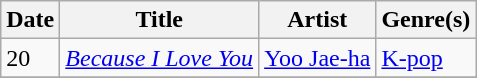<table class="wikitable" style="text-align: left;">
<tr>
<th>Date</th>
<th>Title</th>
<th>Artist</th>
<th>Genre(s)</th>
</tr>
<tr>
<td>20</td>
<td><em><a href='#'>Because I Love You</a></em></td>
<td><a href='#'>Yoo Jae-ha</a></td>
<td><a href='#'>K-pop</a></td>
</tr>
<tr>
</tr>
</table>
